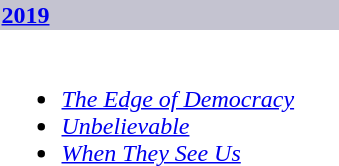<table class="collapsible collapsed">
<tr>
<th style="width:14em; background:#C4C3D0; text-align:left"><a href='#'>2019</a></th>
</tr>
<tr>
<td colspan=2><br><ul><li><em><a href='#'>The Edge of Democracy</a></em></li><li><em><a href='#'>Unbelievable</a></em></li><li><em><a href='#'>When They See Us</a></em></li></ul></td>
</tr>
</table>
